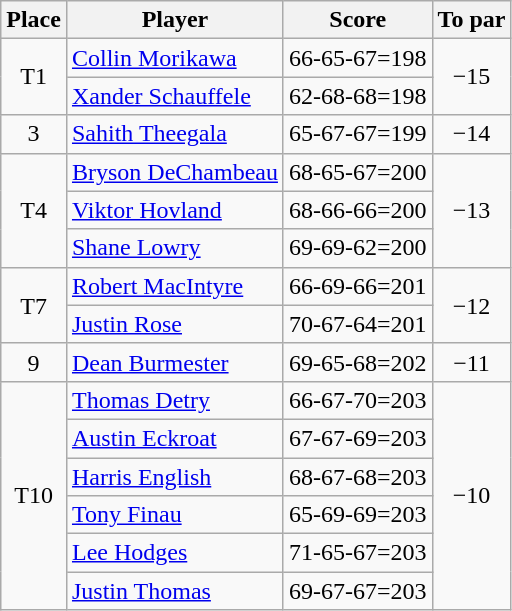<table class="wikitable">
<tr>
<th>Place</th>
<th>Player</th>
<th>Score</th>
<th>To par</th>
</tr>
<tr>
<td rowspan=2 align=center>T1</td>
<td> <a href='#'>Collin Morikawa</a></td>
<td>66-65-67=198</td>
<td rowspan=2  align=center>−15</td>
</tr>
<tr>
<td> <a href='#'>Xander Schauffele</a></td>
<td>62-68-68=198</td>
</tr>
<tr>
<td align=center>3</td>
<td> <a href='#'>Sahith Theegala</a></td>
<td>65-67-67=199</td>
<td align=center>−14</td>
</tr>
<tr>
<td rowspan=3 align=center>T4</td>
<td> <a href='#'>Bryson DeChambeau</a></td>
<td>68-65-67=200</td>
<td rowspan=3  align=center>−13</td>
</tr>
<tr>
<td> <a href='#'>Viktor Hovland</a></td>
<td>68-66-66=200</td>
</tr>
<tr>
<td> <a href='#'>Shane Lowry</a></td>
<td>69-69-62=200</td>
</tr>
<tr>
<td rowspan=2 align=center>T7</td>
<td> <a href='#'>Robert MacIntyre</a></td>
<td>66-69-66=201</td>
<td rowspan=2  align=center>−12</td>
</tr>
<tr>
<td> <a href='#'>Justin Rose</a></td>
<td>70-67-64=201</td>
</tr>
<tr>
<td align=center>9</td>
<td> <a href='#'>Dean Burmester</a></td>
<td>69-65-68=202</td>
<td align=center>−11</td>
</tr>
<tr>
<td rowspan=6 align=center>T10</td>
<td> <a href='#'>Thomas Detry</a></td>
<td>66-67-70=203</td>
<td rowspan=6  align=center>−10</td>
</tr>
<tr>
<td> <a href='#'>Austin Eckroat</a></td>
<td>67-67-69=203</td>
</tr>
<tr>
<td> <a href='#'>Harris English</a></td>
<td>68-67-68=203</td>
</tr>
<tr>
<td> <a href='#'>Tony Finau</a></td>
<td>65-69-69=203</td>
</tr>
<tr>
<td> <a href='#'>Lee Hodges</a></td>
<td>71-65-67=203</td>
</tr>
<tr>
<td> <a href='#'>Justin Thomas</a></td>
<td>69-67-67=203</td>
</tr>
</table>
